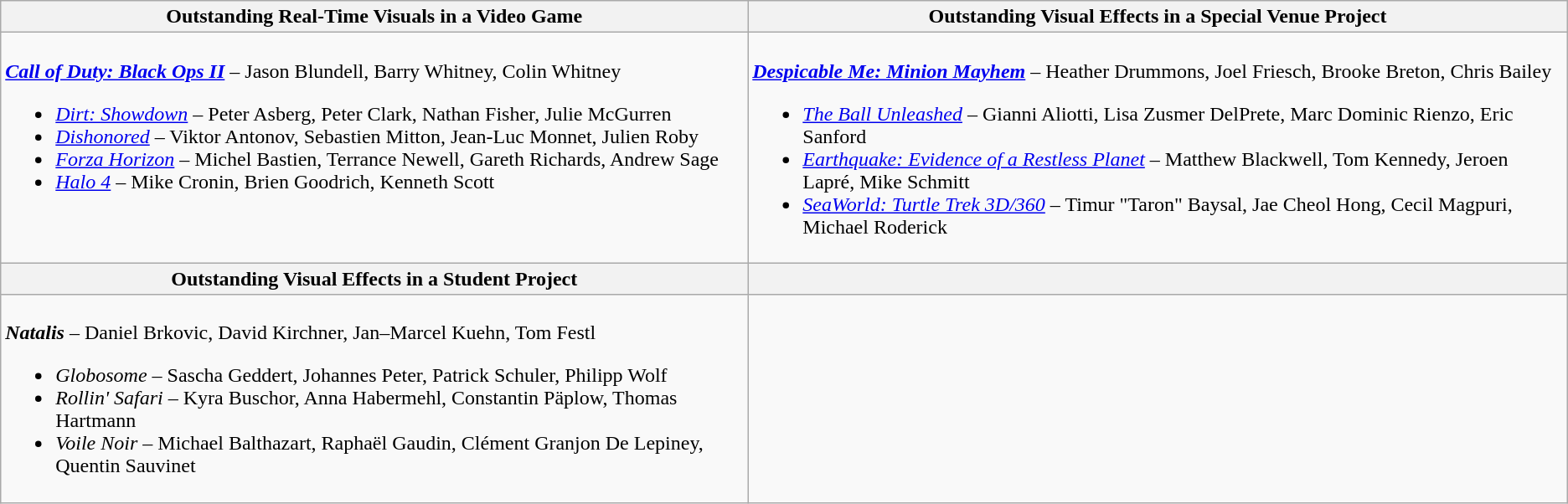<table class=wikitable style="width=100%">
<tr>
<th style="width=50%"><strong>Outstanding Real-Time Visuals in a Video Game</strong></th>
<th style="width=50%"><strong>Outstanding Visual Effects in a Special Venue Project</strong></th>
</tr>
<tr>
<td valign="top"><br><strong><em><a href='#'>Call of Duty: Black Ops II</a></em></strong> – Jason Blundell, Barry Whitney, Colin Whitney<ul><li><em><a href='#'>Dirt: Showdown</a></em> – Peter Asberg, Peter Clark, Nathan Fisher, Julie McGurren</li><li><em><a href='#'>Dishonored</a></em> – Viktor Antonov, Sebastien Mitton, Jean-Luc Monnet, Julien Roby</li><li><em><a href='#'>Forza Horizon</a></em> – Michel Bastien, Terrance Newell, Gareth Richards, Andrew Sage</li><li><em><a href='#'>Halo 4</a></em> – Mike Cronin, Brien Goodrich, Kenneth Scott</li></ul></td>
<td valign="top"><br><strong><em><a href='#'>Despicable Me: Minion Mayhem</a></em></strong> – Heather Drummons, Joel Friesch, Brooke Breton, Chris Bailey<ul><li><em><a href='#'>The Ball Unleashed</a></em> – Gianni Aliotti, Lisa Zusmer DelPrete, Marc Dominic Rienzo, Eric Sanford</li><li><em><a href='#'>Earthquake: Evidence of a Restless Planet</a></em> – Matthew Blackwell, Tom Kennedy, Jeroen Lapré, Mike Schmitt</li><li><em><a href='#'>SeaWorld: Turtle Trek 3D/360</a></em> – Timur "Taron" Baysal, Jae Cheol Hong, Cecil Magpuri, Michael Roderick</li></ul></td>
</tr>
<tr>
<th style="width=50%"><strong>Outstanding Visual Effects in a Student Project</strong></th>
<th style="width=50%"></th>
</tr>
<tr>
<td valign="top"><br><strong><em>Natalis</em></strong> – Daniel Brkovic, David Kirchner, Jan–Marcel Kuehn, Tom Festl<ul><li><em>Globosome</em> – Sascha Geddert, Johannes Peter, Patrick Schuler, Philipp Wolf</li><li><em>Rollin' Safari</em> – Kyra Buschor, Anna Habermehl, Constantin Päplow, Thomas Hartmann</li><li><em>Voile Noir</em> – Michael Balthazart, Raphaël Gaudin, Clément Granjon De Lepiney, Quentin Sauvinet</li></ul></td>
<td valign="top"></td>
</tr>
</table>
